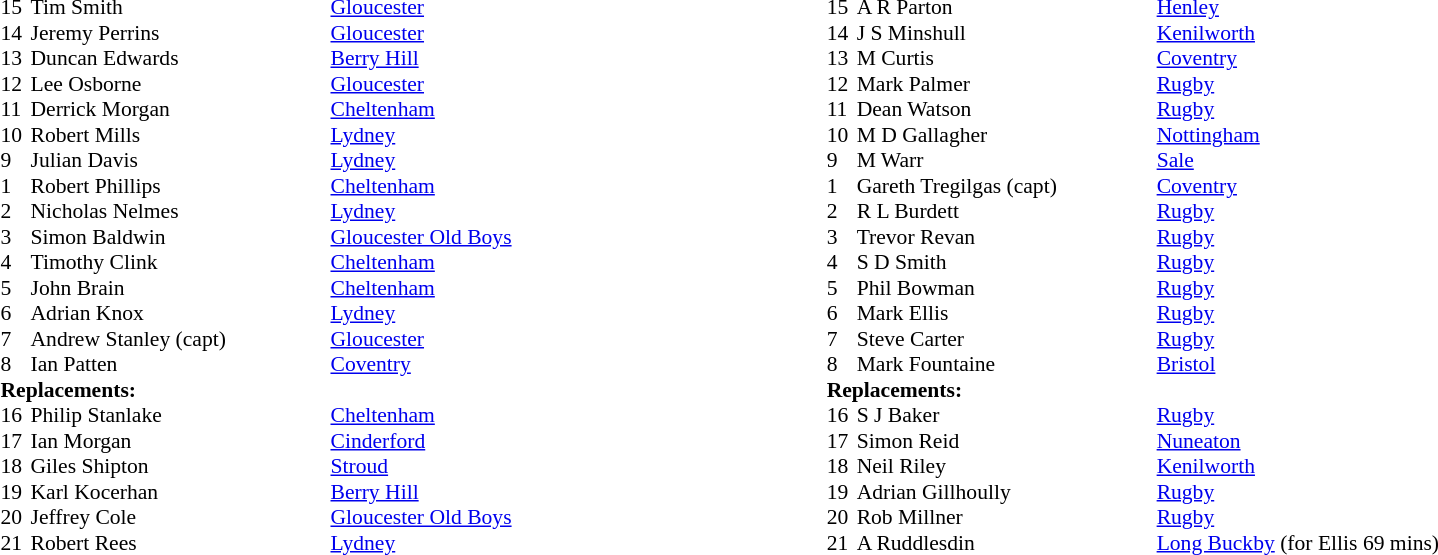<table width="80%">
<tr>
<td valign="top" width="50%"><br><table style="font-size: 90%" cellspacing="0" cellpadding="0">
<tr>
<th width="20"></th>
<th width="200"></th>
</tr>
<tr>
<td>15</td>
<td>Tim Smith</td>
<td><a href='#'>Gloucester</a></td>
</tr>
<tr>
<td>14</td>
<td>Jeremy Perrins</td>
<td><a href='#'>Gloucester</a></td>
</tr>
<tr>
<td>13</td>
<td>Duncan Edwards</td>
<td><a href='#'>Berry Hill</a></td>
</tr>
<tr>
<td>12</td>
<td>Lee Osborne</td>
<td><a href='#'>Gloucester</a></td>
</tr>
<tr>
<td>11</td>
<td>Derrick Morgan</td>
<td><a href='#'>Cheltenham</a></td>
</tr>
<tr>
<td>10</td>
<td>Robert Mills</td>
<td><a href='#'>Lydney</a></td>
</tr>
<tr>
<td>9</td>
<td>Julian Davis</td>
<td><a href='#'>Lydney</a></td>
</tr>
<tr>
<td>1</td>
<td>Robert Phillips</td>
<td><a href='#'>Cheltenham</a></td>
</tr>
<tr>
<td>2</td>
<td>Nicholas Nelmes</td>
<td><a href='#'>Lydney</a></td>
</tr>
<tr>
<td>3</td>
<td>Simon Baldwin</td>
<td><a href='#'>Gloucester Old Boys</a></td>
</tr>
<tr>
<td>4</td>
<td>Timothy Clink</td>
<td><a href='#'>Cheltenham</a></td>
</tr>
<tr>
<td>5</td>
<td>John Brain</td>
<td><a href='#'>Cheltenham</a></td>
</tr>
<tr>
<td>6</td>
<td>Adrian Knox</td>
<td><a href='#'>Lydney</a></td>
</tr>
<tr>
<td>7</td>
<td>Andrew Stanley (capt)</td>
<td><a href='#'>Gloucester</a></td>
</tr>
<tr>
<td>8</td>
<td>Ian Patten</td>
<td><a href='#'>Coventry</a></td>
</tr>
<tr>
<td colspan=3><strong>Replacements:</strong></td>
</tr>
<tr>
<td>16</td>
<td>Philip Stanlake</td>
<td><a href='#'>Cheltenham</a></td>
</tr>
<tr>
<td>17</td>
<td>Ian Morgan</td>
<td><a href='#'>Cinderford</a></td>
</tr>
<tr>
<td>18</td>
<td>Giles Shipton</td>
<td><a href='#'>Stroud</a></td>
</tr>
<tr>
<td>19</td>
<td>Karl Kocerhan</td>
<td><a href='#'>Berry Hill</a></td>
</tr>
<tr>
<td>20</td>
<td>Jeffrey Cole</td>
<td><a href='#'>Gloucester Old Boys</a></td>
</tr>
<tr>
<td>21</td>
<td>Robert Rees</td>
<td><a href='#'>Lydney</a></td>
</tr>
</table>
</td>
<td valign="top" width="50%"><br><table style="font-size: 90%" cellspacing="0" cellpadding="0" align="center">
<tr>
<th width="20"></th>
<th width="200"></th>
</tr>
<tr>
<td>15</td>
<td>A R Parton</td>
<td><a href='#'>Henley</a></td>
</tr>
<tr>
<td>14</td>
<td>J S Minshull</td>
<td><a href='#'>Kenilworth</a></td>
</tr>
<tr>
<td>13</td>
<td>M Curtis</td>
<td><a href='#'>Coventry</a></td>
</tr>
<tr>
<td>12</td>
<td>Mark Palmer</td>
<td><a href='#'>Rugby</a></td>
</tr>
<tr>
<td>11</td>
<td>Dean Watson</td>
<td><a href='#'>Rugby</a></td>
</tr>
<tr>
<td>10</td>
<td>M D Gallagher</td>
<td><a href='#'>Nottingham</a></td>
</tr>
<tr>
<td>9</td>
<td>M Warr</td>
<td><a href='#'>Sale</a></td>
</tr>
<tr>
<td>1</td>
<td>Gareth Tregilgas (capt)</td>
<td><a href='#'>Coventry</a></td>
</tr>
<tr>
<td>2</td>
<td>R L Burdett</td>
<td><a href='#'>Rugby</a></td>
</tr>
<tr>
<td>3</td>
<td>Trevor Revan</td>
<td><a href='#'>Rugby</a></td>
</tr>
<tr>
<td>4</td>
<td>S D Smith</td>
<td><a href='#'>Rugby</a></td>
</tr>
<tr>
<td>5</td>
<td>Phil Bowman</td>
<td><a href='#'>Rugby</a></td>
</tr>
<tr>
<td>6</td>
<td>Mark Ellis</td>
<td><a href='#'>Rugby</a></td>
</tr>
<tr>
<td>7</td>
<td>Steve Carter</td>
<td><a href='#'>Rugby</a></td>
</tr>
<tr>
<td>8</td>
<td>Mark Fountaine</td>
<td><a href='#'>Bristol</a></td>
</tr>
<tr>
<td colspan=3><strong>Replacements:</strong></td>
</tr>
<tr>
<td>16</td>
<td>S J Baker</td>
<td><a href='#'>Rugby</a></td>
</tr>
<tr>
<td>17</td>
<td>Simon Reid</td>
<td><a href='#'>Nuneaton</a></td>
</tr>
<tr>
<td>18</td>
<td>Neil Riley</td>
<td><a href='#'>Kenilworth</a></td>
</tr>
<tr>
<td>19</td>
<td>Adrian Gillhoully</td>
<td><a href='#'>Rugby</a></td>
</tr>
<tr>
<td>20</td>
<td>Rob Millner</td>
<td><a href='#'>Rugby</a></td>
</tr>
<tr>
<td>21</td>
<td>A Ruddlesdin</td>
<td><a href='#'>Long Buckby</a> (for Ellis 69 mins)</td>
</tr>
</table>
</td>
</tr>
</table>
